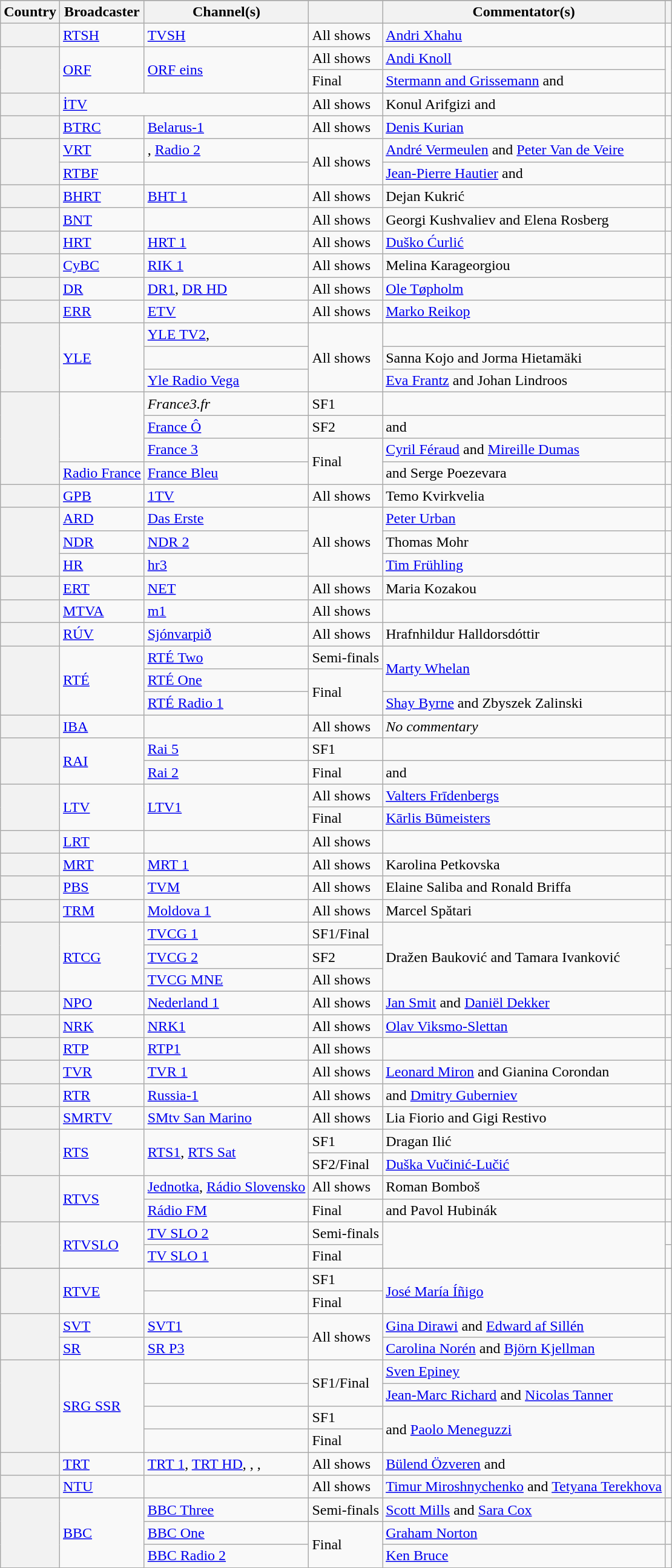<table class="wikitable plainrowheaders">
<tr>
</tr>
<tr>
<th scope="col">Country</th>
<th scope="col">Broadcaster</th>
<th scope="col">Channel(s)</th>
<th scope="col"></th>
<th scope="col">Commentator(s)</th>
<th scope="col"></th>
</tr>
<tr>
<th scope="row"></th>
<td><a href='#'>RTSH</a></td>
<td><a href='#'>TVSH</a></td>
<td>All shows</td>
<td><a href='#'>Andri Xhahu</a></td>
<td></td>
</tr>
<tr>
<th scope="rowgroup" rowspan="2"></th>
<td rowspan="2"><a href='#'>ORF</a></td>
<td rowspan="2"><a href='#'>ORF eins</a></td>
<td>All shows</td>
<td><a href='#'>Andi Knoll</a></td>
<td rowspan="2"></td>
</tr>
<tr>
<td>Final</td>
<td><a href='#'>Stermann and Grissemann</a> and </td>
</tr>
<tr>
<th scope="row"></th>
<td colspan="2"><a href='#'>İTV</a></td>
<td>All shows</td>
<td>Konul Arifgizi and </td>
<td></td>
</tr>
<tr>
<th scope="row"></th>
<td><a href='#'>BTRC</a></td>
<td><a href='#'>Belarus-1</a></td>
<td>All shows</td>
<td><a href='#'>Denis Kurian</a></td>
<td></td>
</tr>
<tr>
<th scope="rowgroup" rowspan="2"></th>
<td><a href='#'>VRT</a></td>
<td>, <a href='#'>Radio 2</a></td>
<td rowspan="2">All shows</td>
<td><a href='#'>André Vermeulen</a> and <a href='#'>Peter Van de Veire</a></td>
<td></td>
</tr>
<tr>
<td><a href='#'>RTBF</a></td>
<td></td>
<td><a href='#'>Jean-Pierre Hautier</a> and </td>
<td></td>
</tr>
<tr>
<th scope="row"></th>
<td><a href='#'>BHRT</a></td>
<td><a href='#'>BHT 1</a></td>
<td>All shows</td>
<td>Dejan Kukrić</td>
<td></td>
</tr>
<tr>
<th scope="row"></th>
<td><a href='#'>BNT</a></td>
<td></td>
<td>All shows</td>
<td>Georgi Kushvaliev and Elena Rosberg</td>
<td></td>
</tr>
<tr>
<th scope="row"></th>
<td><a href='#'>HRT</a></td>
<td><a href='#'>HRT 1</a></td>
<td>All shows</td>
<td><a href='#'>Duško Ćurlić</a></td>
<td></td>
</tr>
<tr>
<th scope="row"></th>
<td><a href='#'>CyBC</a></td>
<td><a href='#'>RIK 1</a></td>
<td>All shows</td>
<td>Melina Karageorgiou</td>
<td></td>
</tr>
<tr>
<th scope="row"></th>
<td><a href='#'>DR</a></td>
<td><a href='#'>DR1</a>, <a href='#'>DR HD</a></td>
<td>All shows</td>
<td><a href='#'>Ole Tøpholm</a></td>
<td></td>
</tr>
<tr>
<th scope="row"></th>
<td><a href='#'>ERR</a></td>
<td><a href='#'>ETV</a></td>
<td>All shows</td>
<td><a href='#'>Marko Reikop</a></td>
<td></td>
</tr>
<tr>
<th scope="rowgroup" rowspan="3"></th>
<td rowspan="3"><a href='#'>YLE</a></td>
<td><a href='#'>YLE TV2</a>, </td>
<td rowspan="3">All shows</td>
<td></td>
<td rowspan="3"></td>
</tr>
<tr>
<td></td>
<td>Sanna Kojo and Jorma Hietamäki</td>
</tr>
<tr>
<td><a href='#'>Yle Radio Vega</a></td>
<td><a href='#'>Eva Frantz</a> and Johan Lindroos</td>
</tr>
<tr>
<th scope="rowgroup" rowspan="4"></th>
<td rowspan="3"></td>
<td><em>France3.fr</em></td>
<td>SF1</td>
<td></td>
<td rowspan="2"></td>
</tr>
<tr>
<td><a href='#'>France Ô</a></td>
<td>SF2</td>
<td> and </td>
</tr>
<tr>
<td><a href='#'>France 3</a></td>
<td rowspan="2">Final</td>
<td><a href='#'>Cyril Féraud</a> and <a href='#'>Mireille Dumas</a></td>
<td></td>
</tr>
<tr>
<td><a href='#'>Radio France</a></td>
<td><a href='#'>France Bleu</a></td>
<td> and Serge Poezevara</td>
<td></td>
</tr>
<tr>
<th scope="row"></th>
<td><a href='#'>GPB</a></td>
<td><a href='#'>1TV</a></td>
<td>All shows</td>
<td>Temo Kvirkvelia</td>
<td></td>
</tr>
<tr>
<th scope="rowgroup" rowspan="3"></th>
<td><a href='#'>ARD</a></td>
<td><a href='#'>Das Erste</a></td>
<td rowspan="3">All shows</td>
<td><a href='#'>Peter Urban</a></td>
<td></td>
</tr>
<tr>
<td><a href='#'>NDR</a></td>
<td><a href='#'>NDR 2</a></td>
<td>Thomas Mohr</td>
<td></td>
</tr>
<tr>
<td><a href='#'>HR</a></td>
<td><a href='#'>hr3</a></td>
<td><a href='#'>Tim Frühling</a></td>
<td></td>
</tr>
<tr>
<th scope="row"></th>
<td><a href='#'>ERT</a></td>
<td><a href='#'>NET</a></td>
<td>All shows</td>
<td>Maria Kozakou</td>
<td></td>
</tr>
<tr>
<th scope="row"></th>
<td><a href='#'>MTVA</a></td>
<td><a href='#'>m1</a></td>
<td>All shows</td>
<td></td>
<td></td>
</tr>
<tr>
<th scope="row"></th>
<td><a href='#'>RÚV</a></td>
<td><a href='#'>Sjónvarpið</a></td>
<td>All shows</td>
<td>Hrafnhildur Halldorsdóttir</td>
<td></td>
</tr>
<tr>
<th scope="rowgroup" rowspan="3"></th>
<td rowspan="3"><a href='#'>RTÉ</a></td>
<td><a href='#'>RTÉ Two</a></td>
<td>Semi-finals</td>
<td rowspan="2"><a href='#'>Marty Whelan</a></td>
<td rowspan="2"></td>
</tr>
<tr>
<td><a href='#'>RTÉ One</a></td>
<td rowspan="2">Final</td>
</tr>
<tr>
<td><a href='#'>RTÉ Radio 1</a></td>
<td><a href='#'>Shay Byrne</a> and Zbyszek Zalinski</td>
<td></td>
</tr>
<tr>
<th scope="row"></th>
<td><a href='#'>IBA</a></td>
<td></td>
<td>All shows</td>
<td><em>No commentary</em></td>
<td></td>
</tr>
<tr>
<th scope="rowgroup" rowspan="2"></th>
<td rowspan="2"><a href='#'>RAI</a></td>
<td><a href='#'>Rai 5</a></td>
<td>SF1</td>
<td></td>
<td></td>
</tr>
<tr>
<td><a href='#'>Rai 2</a></td>
<td>Final</td>
<td> and </td>
<td></td>
</tr>
<tr>
<th scope="rowgroup" rowspan="2"></th>
<td rowspan="2"><a href='#'>LTV</a></td>
<td rowspan="2"><a href='#'>LTV1</a></td>
<td>All shows</td>
<td><a href='#'>Valters Frīdenbergs</a></td>
<td></td>
</tr>
<tr>
<td>Final</td>
<td><a href='#'>Kārlis Būmeisters</a></td>
<td></td>
</tr>
<tr>
<th scope="row"></th>
<td><a href='#'>LRT</a></td>
<td></td>
<td>All shows</td>
<td></td>
<td></td>
</tr>
<tr>
<th scope="row"></th>
<td><a href='#'>MRT</a></td>
<td><a href='#'>MRT 1</a></td>
<td>All shows</td>
<td>Karolina Petkovska</td>
<td></td>
</tr>
<tr>
<th scope="row"></th>
<td><a href='#'>PBS</a></td>
<td><a href='#'>TVM</a></td>
<td>All shows</td>
<td>Elaine Saliba and Ronald Briffa</td>
<td></td>
</tr>
<tr>
<th scope="row"></th>
<td><a href='#'>TRM</a></td>
<td><a href='#'>Moldova 1</a></td>
<td>All shows</td>
<td>Marcel Spătari</td>
<td></td>
</tr>
<tr>
<th scope="rowgroup" rowspan="3"></th>
<td rowspan="3"><a href='#'>RTCG</a></td>
<td><a href='#'>TVCG 1</a></td>
<td>SF1/Final</td>
<td rowspan="3">Dražen Bauković and Tamara Ivanković</td>
<td></td>
</tr>
<tr>
<td><a href='#'>TVCG 2</a></td>
<td>SF2</td>
<td></td>
</tr>
<tr>
<td><a href='#'>TVCG MNE</a></td>
<td>All shows</td>
<td></td>
</tr>
<tr>
<th scope="row"></th>
<td><a href='#'>NPO</a></td>
<td><a href='#'>Nederland 1</a></td>
<td>All shows</td>
<td><a href='#'>Jan Smit</a> and <a href='#'>Daniël Dekker</a></td>
<td></td>
</tr>
<tr>
<th scope="row"></th>
<td><a href='#'>NRK</a></td>
<td><a href='#'>NRK1</a></td>
<td>All shows</td>
<td><a href='#'>Olav Viksmo-Slettan</a></td>
<td></td>
</tr>
<tr>
<th scope="row"></th>
<td><a href='#'>RTP</a></td>
<td><a href='#'>RTP1</a></td>
<td>All shows</td>
<td></td>
<td></td>
</tr>
<tr>
<th scope="row"></th>
<td><a href='#'>TVR</a></td>
<td><a href='#'>TVR 1</a></td>
<td>All shows</td>
<td><a href='#'>Leonard Miron</a> and Gianina Corondan</td>
<td></td>
</tr>
<tr>
<th scope="row"></th>
<td><a href='#'>RTR</a></td>
<td><a href='#'>Russia-1</a></td>
<td>All shows</td>
<td> and <a href='#'>Dmitry Guberniev</a></td>
<td></td>
</tr>
<tr>
<th scope="row"></th>
<td><a href='#'>SMRTV</a></td>
<td><a href='#'>SMtv San Marino</a></td>
<td>All shows</td>
<td>Lia Fiorio and Gigi Restivo</td>
<td></td>
</tr>
<tr>
<th scope="rowgroup" rowspan="2"></th>
<td rowspan="2"><a href='#'>RTS</a></td>
<td rowspan="2"><a href='#'>RTS1</a>, <a href='#'>RTS Sat</a></td>
<td>SF1</td>
<td>Dragan Ilić</td>
<td rowspan="2"></td>
</tr>
<tr>
<td>SF2/Final</td>
<td><a href='#'>Duška Vučinić-Lučić</a></td>
</tr>
<tr>
<th scope="rowgroup" rowspan="2"></th>
<td rowspan="2"><a href='#'>RTVS</a></td>
<td><a href='#'>Jednotka</a>, <a href='#'>Rádio Slovensko</a></td>
<td>All shows</td>
<td>Roman Bomboš</td>
<td></td>
</tr>
<tr>
<td><a href='#'>Rádio FM</a></td>
<td>Final</td>
<td> and Pavol Hubinák</td>
<td></td>
</tr>
<tr>
<th scope="rowgroup" rowspan="2"></th>
<td rowspan="2"><a href='#'>RTVSLO</a></td>
<td><a href='#'>TV SLO 2</a></td>
<td>Semi-finals</td>
<td rowspan="2"></td>
<td></td>
</tr>
<tr>
<td><a href='#'>TV SLO 1</a></td>
<td>Final</td>
<td></td>
</tr>
<tr>
</tr>
<tr>
<th scope="rowgroup" rowspan="2"></th>
<td rowspan="2"><a href='#'>RTVE</a></td>
<td></td>
<td>SF1</td>
<td rowspan="2"><a href='#'>José María Íñigo</a></td>
<td rowspan="2"></td>
</tr>
<tr>
<td></td>
<td>Final</td>
</tr>
<tr>
<th scope="rowgroup" rowspan="2"></th>
<td><a href='#'>SVT</a></td>
<td><a href='#'>SVT1</a></td>
<td rowspan="2">All shows</td>
<td><a href='#'>Gina Dirawi</a> and <a href='#'>Edward af Sillén</a></td>
<td rowspan="2"></td>
</tr>
<tr>
<td><a href='#'>SR</a></td>
<td><a href='#'>SR P3</a></td>
<td><a href='#'>Carolina Norén</a> and <a href='#'>Björn Kjellman</a></td>
</tr>
<tr>
<th scope="rowgroup" rowspan="4"></th>
<td rowspan="4"><a href='#'>SRG SSR</a></td>
<td></td>
<td rowspan="2">SF1/Final</td>
<td><a href='#'>Sven Epiney</a></td>
<td></td>
</tr>
<tr>
<td></td>
<td><a href='#'>Jean-Marc Richard</a> and <a href='#'>Nicolas Tanner</a></td>
<td></td>
</tr>
<tr>
<td></td>
<td>SF1</td>
<td rowspan="2"> and <a href='#'>Paolo Meneguzzi</a></td>
<td rowspan="2"></td>
</tr>
<tr>
<td></td>
<td>Final</td>
</tr>
<tr>
<th scope="row"></th>
<td><a href='#'>TRT</a></td>
<td><a href='#'>TRT 1</a>, <a href='#'>TRT HD</a>, , , </td>
<td>All shows</td>
<td><a href='#'>Bülend Özveren</a> and </td>
<td></td>
</tr>
<tr>
<th scope="row"></th>
<td><a href='#'>NTU</a></td>
<td></td>
<td>All shows</td>
<td><a href='#'>Timur Miroshnychenko</a> and <a href='#'>Tetyana Terekhova</a></td>
<td></td>
</tr>
<tr>
<th scope="rowgroup" rowspan="3"></th>
<td rowspan="3"><a href='#'>BBC</a></td>
<td><a href='#'>BBC Three</a></td>
<td>Semi-finals</td>
<td><a href='#'>Scott Mills</a> and <a href='#'>Sara Cox</a></td>
<td></td>
</tr>
<tr>
<td><a href='#'>BBC One</a></td>
<td rowspan="2">Final</td>
<td><a href='#'>Graham Norton</a></td>
<td></td>
</tr>
<tr>
<td><a href='#'>BBC Radio 2</a></td>
<td><a href='#'>Ken Bruce</a></td>
<td></td>
</tr>
</table>
